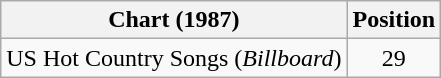<table class="wikitable">
<tr>
<th>Chart (1987)</th>
<th>Position</th>
</tr>
<tr>
<td>US Hot Country Songs (<em>Billboard</em>)</td>
<td align="center">29</td>
</tr>
</table>
